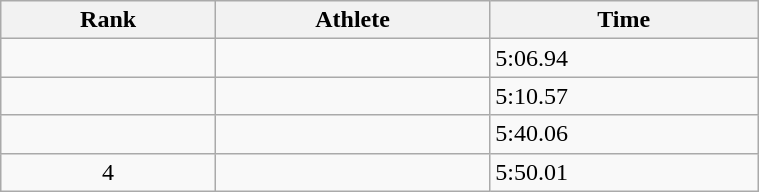<table class="wikitable" width=40%>
<tr>
<th>Rank</th>
<th>Athlete</th>
<th>Time</th>
</tr>
<tr>
<td align=center></td>
<td></td>
<td>5:06.94</td>
</tr>
<tr>
<td align=center></td>
<td></td>
<td>5:10.57</td>
</tr>
<tr>
<td align=center></td>
<td></td>
<td>5:40.06</td>
</tr>
<tr>
<td align=center>4</td>
<td></td>
<td>5:50.01</td>
</tr>
</table>
